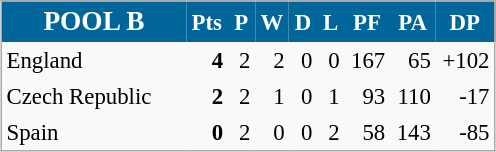<table align=center cellpadding="3" cellspacing="0" style="background: #f9f9f9; border: 1px #aaa solid; border-collapse: collapse; font-size: 95%;" width=330>
<tr bgcolor=#006699 style="color:white;">
<th width=34% style=font-size:120%><strong>POOL B</strong></th>
<th width=5%>Pts</th>
<th width=5%>P</th>
<th width=5%>W</th>
<th width=5%>D</th>
<th width=5%>L</th>
<th width=5%>PF</th>
<th width=5%>PA</th>
<th width=5%>DP</th>
</tr>
<tr align=right>
<td align=left> England</td>
<td><strong>4</strong></td>
<td>2</td>
<td>2</td>
<td>0</td>
<td>0</td>
<td>167</td>
<td>65</td>
<td>+102</td>
</tr>
<tr align=right>
<td align=left> Czech Republic</td>
<td><strong>2</strong></td>
<td>2</td>
<td>1</td>
<td>0</td>
<td>1</td>
<td>93</td>
<td>110</td>
<td>-17</td>
</tr>
<tr align=right>
<td align=left> Spain</td>
<td><strong>0</strong></td>
<td>2</td>
<td>0</td>
<td>0</td>
<td>2</td>
<td>58</td>
<td>143</td>
<td>-85</td>
</tr>
</table>
